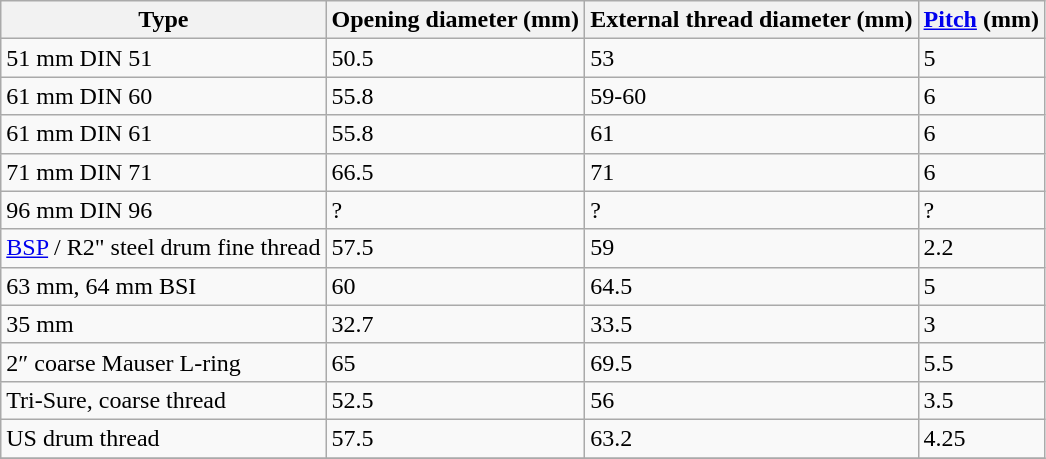<table class="wikitable sortable" style="text-align: left;">
<tr>
<th>Type</th>
<th>Opening diameter (mm)</th>
<th>External thread diameter (mm)</th>
<th><a href='#'>Pitch</a> (mm)</th>
</tr>
<tr>
<td>51 mm DIN 51</td>
<td>50.5</td>
<td>53</td>
<td>5</td>
</tr>
<tr>
<td>61 mm DIN 60</td>
<td>55.8</td>
<td>59-60</td>
<td>6</td>
</tr>
<tr>
<td>61 mm DIN 61</td>
<td>55.8</td>
<td>61</td>
<td>6</td>
</tr>
<tr>
<td>71 mm DIN 71</td>
<td>66.5</td>
<td>71</td>
<td>6</td>
</tr>
<tr>
<td>96 mm DIN 96</td>
<td>?</td>
<td>?</td>
<td>?</td>
</tr>
<tr>
<td> <a href='#'>BSP</a> / R2" steel drum fine thread</td>
<td>57.5</td>
<td>59</td>
<td>2.2</td>
</tr>
<tr>
<td>63 mm, 64 mm BSI</td>
<td>60</td>
<td>64.5</td>
<td>5</td>
</tr>
<tr>
<td>35 mm</td>
<td>32.7</td>
<td>33.5</td>
<td>3</td>
</tr>
<tr>
<td>2″ coarse Mauser L-ring</td>
<td>65</td>
<td>69.5</td>
<td>5.5</td>
</tr>
<tr>
<td>Tri-Sure,  coarse thread</td>
<td>52.5</td>
<td>56</td>
<td>3.5</td>
</tr>
<tr>
<td>US drum thread</td>
<td>57.5</td>
<td>63.2</td>
<td>4.25</td>
</tr>
<tr>
</tr>
</table>
